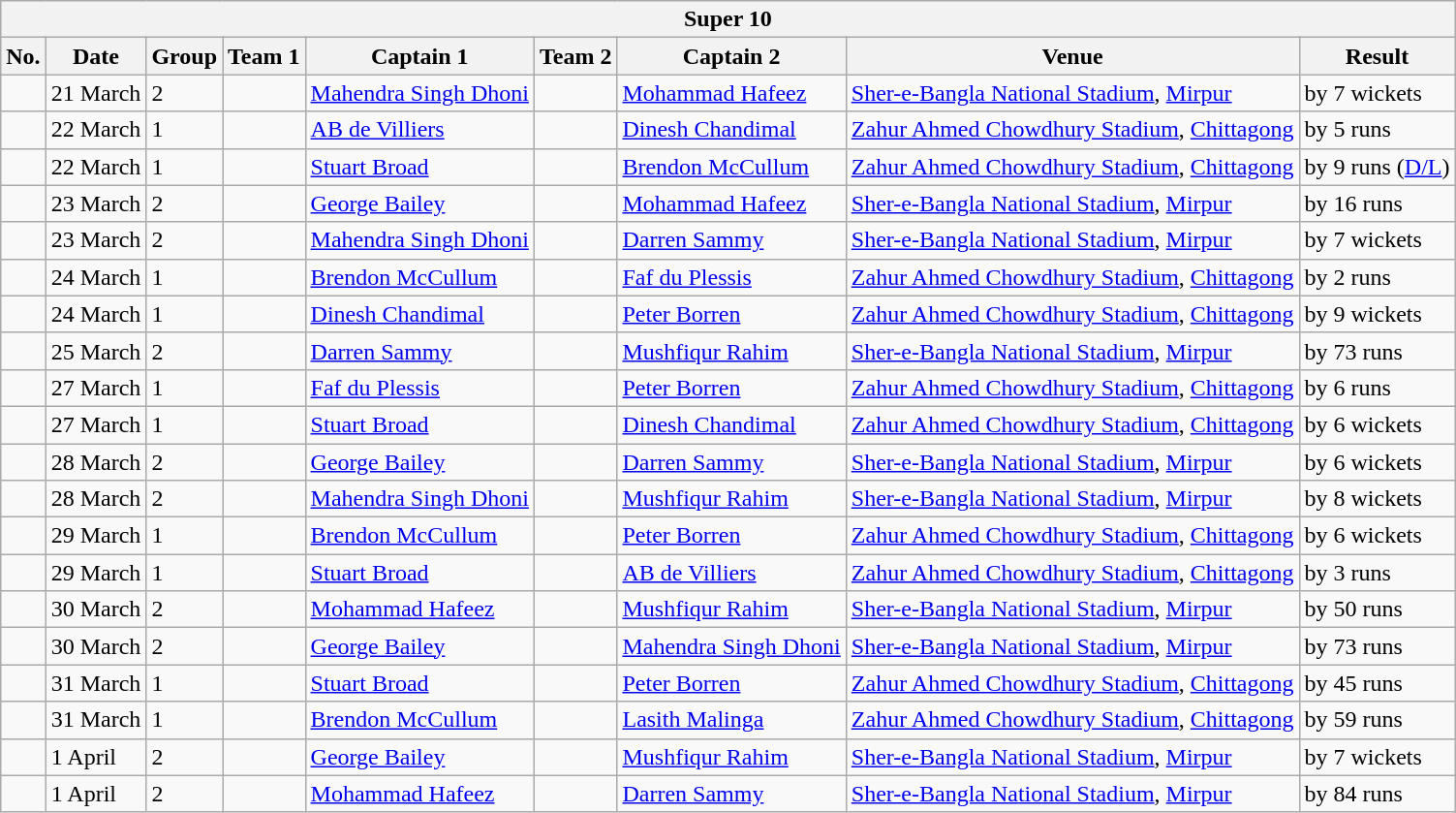<table class="wikitable">
<tr>
<th colspan="9">Super 10</th>
</tr>
<tr>
<th>No.</th>
<th>Date</th>
<th>Group</th>
<th>Team 1</th>
<th>Captain 1</th>
<th>Team 2</th>
<th>Captain 2</th>
<th>Venue</th>
<th>Result</th>
</tr>
<tr>
<td></td>
<td>21 March</td>
<td>2</td>
<td></td>
<td><a href='#'>Mahendra Singh Dhoni</a></td>
<td></td>
<td><a href='#'>Mohammad Hafeez</a></td>
<td><a href='#'>Sher-e-Bangla National Stadium</a>, <a href='#'>Mirpur</a></td>
<td> by 7 wickets</td>
</tr>
<tr>
<td></td>
<td>22 March</td>
<td>1</td>
<td></td>
<td><a href='#'>AB de Villiers</a></td>
<td></td>
<td><a href='#'>Dinesh Chandimal</a></td>
<td><a href='#'>Zahur Ahmed Chowdhury Stadium</a>, <a href='#'>Chittagong</a></td>
<td> by 5 runs</td>
</tr>
<tr>
<td></td>
<td>22 March</td>
<td>1</td>
<td></td>
<td><a href='#'>Stuart Broad</a></td>
<td></td>
<td><a href='#'>Brendon McCullum</a></td>
<td><a href='#'>Zahur Ahmed Chowdhury Stadium</a>, <a href='#'>Chittagong</a></td>
<td> by 9 runs (<a href='#'>D/L</a>)</td>
</tr>
<tr>
<td></td>
<td>23 March</td>
<td>2</td>
<td></td>
<td><a href='#'>George Bailey</a></td>
<td></td>
<td><a href='#'>Mohammad Hafeez</a></td>
<td><a href='#'>Sher-e-Bangla National Stadium</a>, <a href='#'>Mirpur</a></td>
<td> by 16 runs</td>
</tr>
<tr>
<td></td>
<td>23 March</td>
<td>2</td>
<td></td>
<td><a href='#'>Mahendra Singh Dhoni</a></td>
<td></td>
<td><a href='#'>Darren Sammy</a></td>
<td><a href='#'>Sher-e-Bangla National Stadium</a>, <a href='#'>Mirpur</a></td>
<td> by 7 wickets</td>
</tr>
<tr>
<td></td>
<td>24 March</td>
<td>1</td>
<td></td>
<td><a href='#'>Brendon McCullum</a></td>
<td></td>
<td><a href='#'>Faf du Plessis</a></td>
<td><a href='#'>Zahur Ahmed Chowdhury Stadium</a>, <a href='#'>Chittagong</a></td>
<td> by 2 runs</td>
</tr>
<tr>
<td></td>
<td>24 March</td>
<td>1</td>
<td></td>
<td><a href='#'>Dinesh Chandimal</a></td>
<td></td>
<td><a href='#'>Peter Borren</a></td>
<td><a href='#'>Zahur Ahmed Chowdhury Stadium</a>, <a href='#'>Chittagong</a></td>
<td> by 9 wickets</td>
</tr>
<tr>
<td></td>
<td>25 March</td>
<td>2</td>
<td></td>
<td><a href='#'>Darren Sammy</a></td>
<td></td>
<td><a href='#'>Mushfiqur Rahim</a></td>
<td><a href='#'>Sher-e-Bangla National Stadium</a>, <a href='#'>Mirpur</a></td>
<td> by 73 runs</td>
</tr>
<tr>
<td></td>
<td>27 March</td>
<td>1</td>
<td></td>
<td><a href='#'>Faf du Plessis</a></td>
<td></td>
<td><a href='#'>Peter Borren</a></td>
<td><a href='#'>Zahur Ahmed Chowdhury Stadium</a>, <a href='#'>Chittagong</a></td>
<td> by 6 runs</td>
</tr>
<tr>
<td></td>
<td>27 March</td>
<td>1</td>
<td></td>
<td><a href='#'>Stuart Broad</a></td>
<td></td>
<td><a href='#'>Dinesh Chandimal</a></td>
<td><a href='#'>Zahur Ahmed Chowdhury Stadium</a>, <a href='#'>Chittagong</a></td>
<td> by 6 wickets</td>
</tr>
<tr>
<td></td>
<td>28 March</td>
<td>2</td>
<td></td>
<td><a href='#'>George Bailey</a></td>
<td></td>
<td><a href='#'>Darren Sammy</a></td>
<td><a href='#'>Sher-e-Bangla National Stadium</a>, <a href='#'>Mirpur</a></td>
<td> by 6 wickets</td>
</tr>
<tr>
<td></td>
<td>28 March</td>
<td>2</td>
<td></td>
<td><a href='#'>Mahendra Singh Dhoni</a></td>
<td></td>
<td><a href='#'>Mushfiqur Rahim</a></td>
<td><a href='#'>Sher-e-Bangla National Stadium</a>, <a href='#'>Mirpur</a></td>
<td> by 8 wickets</td>
</tr>
<tr>
<td></td>
<td>29 March</td>
<td>1</td>
<td></td>
<td><a href='#'>Brendon McCullum</a></td>
<td></td>
<td><a href='#'>Peter Borren</a></td>
<td><a href='#'>Zahur Ahmed Chowdhury Stadium</a>, <a href='#'>Chittagong</a></td>
<td> by 6 wickets</td>
</tr>
<tr>
<td></td>
<td>29 March</td>
<td>1</td>
<td></td>
<td><a href='#'>Stuart Broad</a></td>
<td></td>
<td><a href='#'>AB de Villiers</a></td>
<td><a href='#'>Zahur Ahmed Chowdhury Stadium</a>, <a href='#'>Chittagong</a></td>
<td> by 3 runs</td>
</tr>
<tr>
<td></td>
<td>30 March</td>
<td>2</td>
<td></td>
<td><a href='#'>Mohammad Hafeez</a></td>
<td></td>
<td><a href='#'>Mushfiqur Rahim</a></td>
<td><a href='#'>Sher-e-Bangla National Stadium</a>, <a href='#'>Mirpur</a></td>
<td> by 50 runs</td>
</tr>
<tr>
<td></td>
<td>30 March</td>
<td>2</td>
<td></td>
<td><a href='#'>George Bailey</a></td>
<td></td>
<td><a href='#'>Mahendra Singh Dhoni</a></td>
<td><a href='#'>Sher-e-Bangla National Stadium</a>, <a href='#'>Mirpur</a></td>
<td> by 73 runs</td>
</tr>
<tr>
<td></td>
<td>31 March</td>
<td>1</td>
<td></td>
<td><a href='#'>Stuart Broad</a></td>
<td></td>
<td><a href='#'>Peter Borren</a></td>
<td><a href='#'>Zahur Ahmed Chowdhury Stadium</a>, <a href='#'>Chittagong</a></td>
<td> by 45 runs</td>
</tr>
<tr>
<td></td>
<td>31 March</td>
<td>1</td>
<td></td>
<td><a href='#'>Brendon McCullum</a></td>
<td></td>
<td><a href='#'>Lasith Malinga</a></td>
<td><a href='#'>Zahur Ahmed Chowdhury Stadium</a>, <a href='#'>Chittagong</a></td>
<td> by 59 runs</td>
</tr>
<tr>
<td></td>
<td>1 April</td>
<td>2</td>
<td></td>
<td><a href='#'>George Bailey</a></td>
<td></td>
<td><a href='#'>Mushfiqur Rahim</a></td>
<td><a href='#'>Sher-e-Bangla National Stadium</a>, <a href='#'>Mirpur</a></td>
<td> by 7 wickets</td>
</tr>
<tr>
<td></td>
<td>1 April</td>
<td>2</td>
<td></td>
<td><a href='#'>Mohammad Hafeez</a></td>
<td></td>
<td><a href='#'>Darren Sammy</a></td>
<td><a href='#'>Sher-e-Bangla National Stadium</a>, <a href='#'>Mirpur</a></td>
<td> by 84 runs</td>
</tr>
</table>
